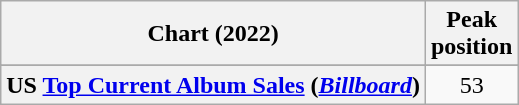<table class="wikitable sortable plainrowheaders" style="text-align:center">
<tr>
<th scope="col">Chart (2022)</th>
<th scope="col">Peak<br>position</th>
</tr>
<tr>
</tr>
<tr>
<th scope="row">US <a href='#'>Top Current Album Sales</a> (<em><a href='#'>Billboard</a></em>)</th>
<td>53</td>
</tr>
</table>
